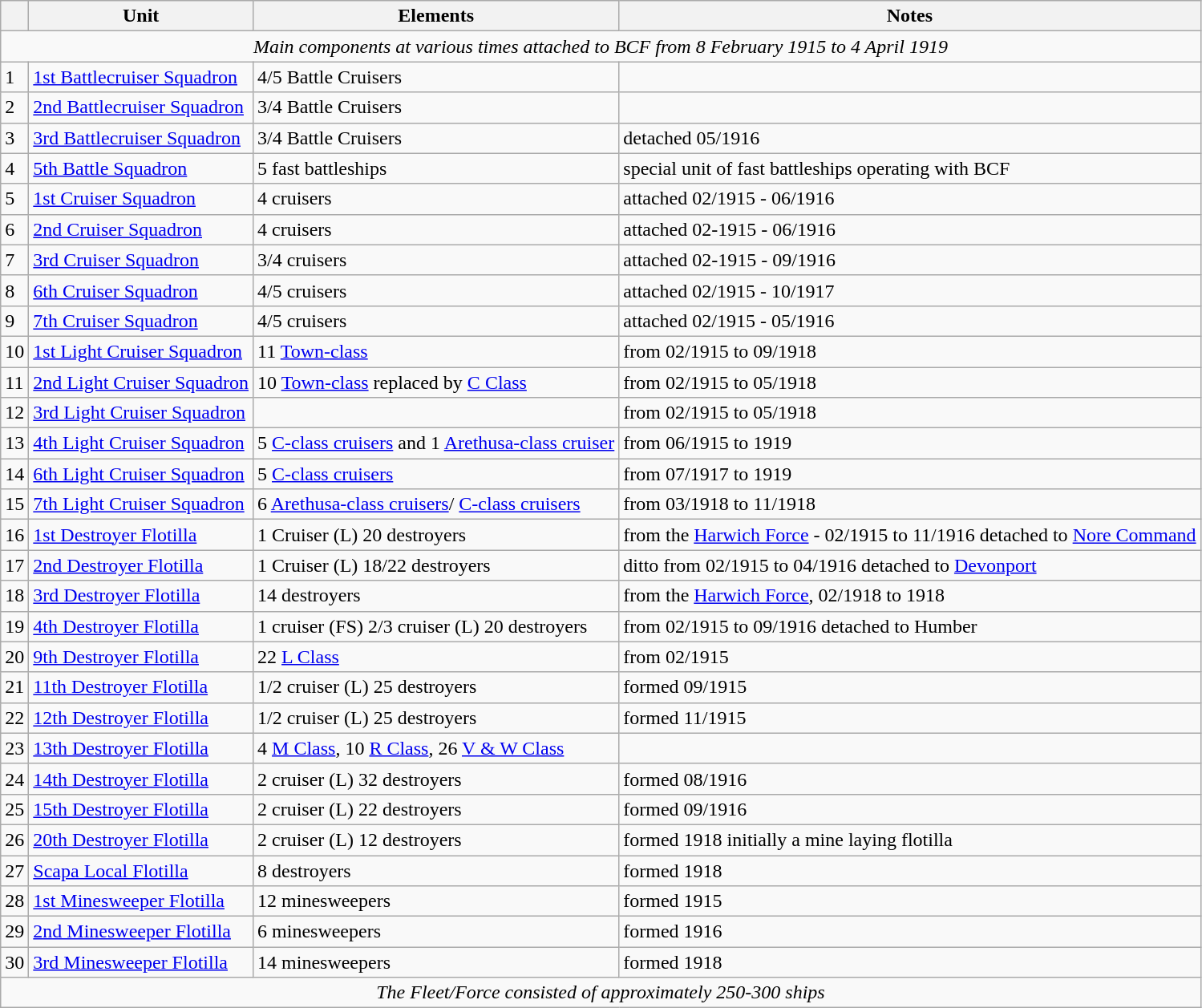<table class=wikitable>
<tr>
<th></th>
<th>Unit</th>
<th>Elements</th>
<th>Notes </th>
</tr>
<tr>
<td colspan=4 style="text-align:center;"><em>Main components at various times attached to BCF from 8 February 1915 to 4 April 1919 </em></td>
</tr>
<tr>
<td>1</td>
<td><a href='#'>1st Battlecruiser Squadron</a></td>
<td>4/5 Battle Cruisers </td>
<td></td>
</tr>
<tr>
<td>2</td>
<td><a href='#'>2nd Battlecruiser Squadron</a></td>
<td>3/4 Battle Cruisers </td>
<td></td>
</tr>
<tr>
<td>3</td>
<td><a href='#'>3rd Battlecruiser Squadron</a></td>
<td>3/4 Battle Cruisers </td>
<td>detached 05/1916 </td>
</tr>
<tr>
<td>4</td>
<td><a href='#'>5th Battle Squadron</a></td>
<td>5 fast battleships</td>
<td>special unit of fast battleships operating with BCF </td>
</tr>
<tr>
<td>5</td>
<td><a href='#'>1st Cruiser Squadron</a></td>
<td>4 cruisers</td>
<td>attached 02/1915 - 06/1916 </td>
</tr>
<tr>
<td>6</td>
<td><a href='#'>2nd Cruiser Squadron</a></td>
<td>4 cruisers</td>
<td>attached 02-1915 - 06/1916 </td>
</tr>
<tr>
<td>7</td>
<td><a href='#'>3rd Cruiser Squadron</a></td>
<td>3/4 cruisers</td>
<td>attached 02-1915 - 09/1916 </td>
</tr>
<tr>
<td>8</td>
<td><a href='#'>6th Cruiser Squadron</a></td>
<td>4/5 cruisers</td>
<td>attached 02/1915 - 10/1917 </td>
</tr>
<tr>
<td>9</td>
<td><a href='#'>7th Cruiser Squadron</a></td>
<td>4/5 cruisers</td>
<td>attached 02/1915 - 05/1916 </td>
</tr>
<tr>
<td>10</td>
<td><a href='#'>1st Light Cruiser Squadron</a></td>
<td>11 <a href='#'>Town-class</a></td>
<td>from 02/1915 to 09/1918</td>
</tr>
<tr>
<td>11</td>
<td><a href='#'>2nd Light Cruiser Squadron</a></td>
<td>10 <a href='#'>Town-class</a> replaced by <a href='#'>C Class</a></td>
<td>from 02/1915 to 05/1918 </td>
</tr>
<tr>
<td>12</td>
<td><a href='#'>3rd Light Cruiser Squadron</a></td>
<td></td>
<td>from 02/1915 to 05/1918 </td>
</tr>
<tr>
<td>13</td>
<td><a href='#'>4th Light Cruiser Squadron</a></td>
<td>5 <a href='#'>C-class cruisers</a> and 1 <a href='#'>Arethusa-class cruiser</a></td>
<td>from 06/1915 to 1919 </td>
</tr>
<tr>
<td>14</td>
<td><a href='#'>6th Light Cruiser Squadron</a></td>
<td>5 <a href='#'>C-class cruisers</a></td>
<td>from 07/1917 to 1919 </td>
</tr>
<tr>
<td>15</td>
<td><a href='#'>7th Light Cruiser Squadron</a></td>
<td>6 <a href='#'>Arethusa-class cruisers</a>/ <a href='#'>C-class cruisers</a></td>
<td>from 03/1918 to 11/1918 </td>
</tr>
<tr>
<td>16</td>
<td><a href='#'>1st Destroyer Flotilla</a></td>
<td>1 Cruiser (L) 20 destroyers</td>
<td>from the <a href='#'>Harwich Force</a> - 02/1915 to 11/1916 detached to <a href='#'>Nore Command</a></td>
</tr>
<tr>
<td>17</td>
<td><a href='#'>2nd Destroyer Flotilla</a></td>
<td>1 Cruiser (L) 18/22 destroyers</td>
<td>ditto from 02/1915 to 04/1916 detached to <a href='#'>Devonport</a></td>
</tr>
<tr>
<td>18</td>
<td><a href='#'>3rd Destroyer Flotilla</a></td>
<td>14 destroyers</td>
<td>from the <a href='#'>Harwich Force</a>, 02/1918 to 1918 </td>
</tr>
<tr>
<td>19</td>
<td><a href='#'>4th Destroyer Flotilla</a></td>
<td>1 cruiser (FS) 2/3 cruiser (L) 20 destroyers</td>
<td>from 02/1915 to  09/1916 detached to Humber </td>
</tr>
<tr>
<td>20</td>
<td><a href='#'>9th Destroyer Flotilla</a></td>
<td>22 <a href='#'>L Class</a></td>
<td>from 02/1915 </td>
</tr>
<tr>
<td>21</td>
<td><a href='#'>11th Destroyer Flotilla</a></td>
<td>1/2 cruiser (L) 25 destroyers</td>
<td>formed 09/1915 </td>
</tr>
<tr>
<td>22</td>
<td><a href='#'>12th Destroyer Flotilla</a></td>
<td>1/2 cruiser (L) 25 destroyers</td>
<td>formed 11/1915 </td>
</tr>
<tr>
<td>23</td>
<td><a href='#'>13th Destroyer Flotilla</a></td>
<td>4 <a href='#'>M Class</a>, 10 <a href='#'>R Class</a>, 26 <a href='#'>V & W Class</a></td>
<td></td>
</tr>
<tr>
<td>24</td>
<td><a href='#'>14th Destroyer Flotilla</a></td>
<td>2 cruiser (L) 32 destroyers</td>
<td>formed 08/1916 </td>
</tr>
<tr>
<td>25</td>
<td><a href='#'>15th Destroyer Flotilla</a></td>
<td>2 cruiser (L) 22 destroyers</td>
<td>formed 09/1916 </td>
</tr>
<tr>
<td>26</td>
<td><a href='#'>20th Destroyer Flotilla</a></td>
<td>2 cruiser (L) 12 destroyers</td>
<td>formed 1918 initially a mine laying flotilla </td>
</tr>
<tr>
<td>27</td>
<td><a href='#'>Scapa Local Flotilla</a></td>
<td>8 destroyers</td>
<td>formed 1918</td>
</tr>
<tr>
<td>28</td>
<td><a href='#'>1st Minesweeper Flotilla</a></td>
<td>12 minesweepers</td>
<td>formed 1915 </td>
</tr>
<tr>
<td>29</td>
<td><a href='#'>2nd Minesweeper Flotilla</a></td>
<td>6 minesweepers</td>
<td>formed 1916 </td>
</tr>
<tr>
<td>30</td>
<td><a href='#'>3rd Minesweeper Flotilla</a></td>
<td>14 minesweepers</td>
<td>formed 1918 </td>
</tr>
<tr>
<td colspan=4 style="text-align:center;"><em>The Fleet/Force consisted of approximately 250-300 ships</em></td>
</tr>
</table>
